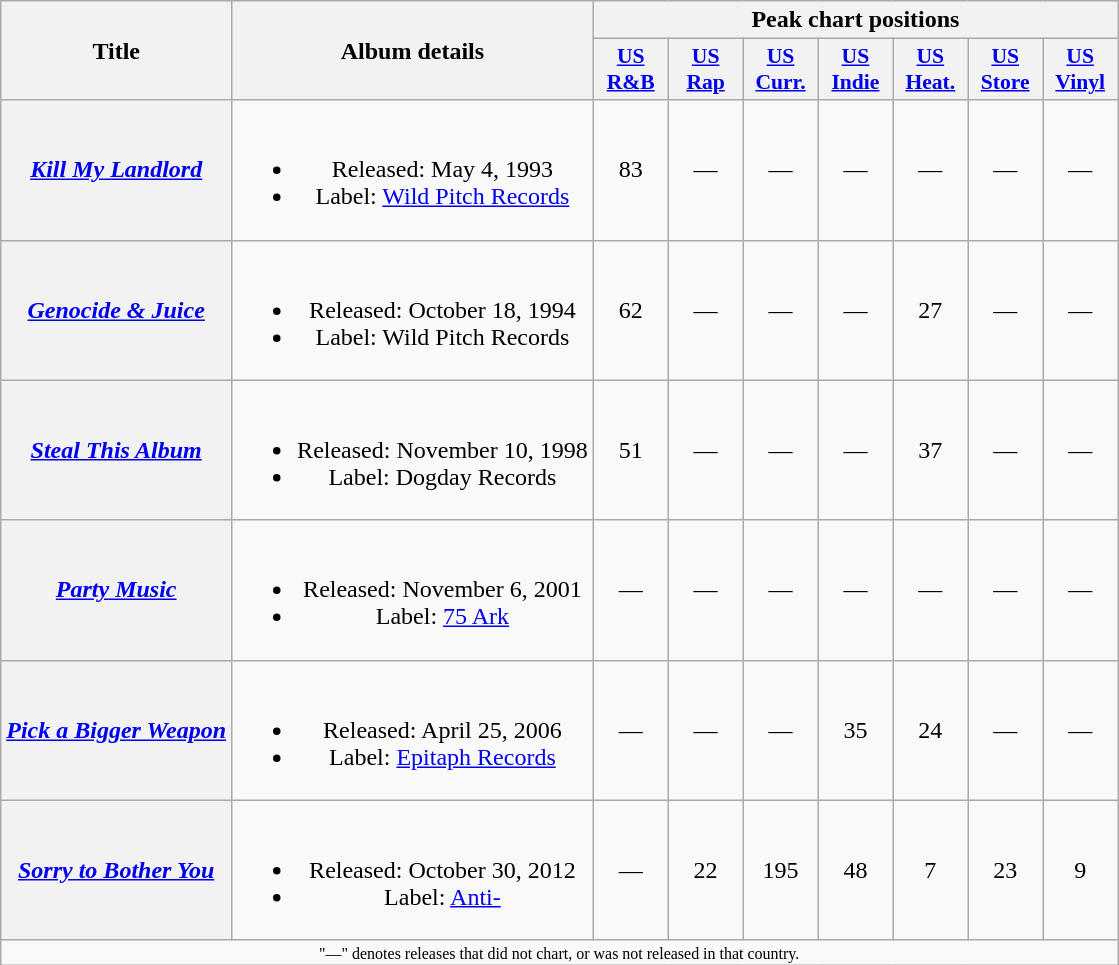<table class="wikitable plainrowheaders" style="text-align:center;">
<tr>
<th rowspan="2"><strong>Title</strong></th>
<th rowspan="2"><strong>Album details</strong></th>
<th colspan="7"><strong>Peak chart positions</strong></th>
</tr>
<tr>
<th scope="col" style="width:3em;font-size:90%;"><a href='#'>US R&B</a><br></th>
<th scope="col" style="width:3em;font-size:90%;"><a href='#'>US Rap</a><br></th>
<th scope="col" style="width:3em;font-size:90%;"><a href='#'>US Curr.</a><br></th>
<th scope="col" style="width:3em;font-size:90%;"><a href='#'>US Indie</a><br></th>
<th scope="col" style="width:3em;font-size:90%;"><a href='#'>US Heat.</a><br></th>
<th scope="col" style="width:3em;font-size:90%;"><a href='#'>US Store</a><br></th>
<th scope="col" style="width:3em;font-size:90%;"><a href='#'>US Vinyl</a><br></th>
</tr>
<tr>
<th scope="row"><em><a href='#'>Kill My Landlord</a></em></th>
<td><br><ul><li>Released: May 4, 1993</li><li>Label: <a href='#'>Wild Pitch Records</a></li></ul></td>
<td>83</td>
<td>—</td>
<td>—</td>
<td>—</td>
<td>—</td>
<td>—</td>
<td>—</td>
</tr>
<tr>
<th scope="row"><em><a href='#'>Genocide & Juice</a></em></th>
<td><br><ul><li>Released: October 18, 1994</li><li>Label: Wild Pitch Records</li></ul></td>
<td>62</td>
<td>—</td>
<td>—</td>
<td>—</td>
<td>27</td>
<td>—</td>
<td>—</td>
</tr>
<tr>
<th scope="row"><em><a href='#'>Steal This Album</a></em></th>
<td><br><ul><li>Released: November 10, 1998</li><li>Label: Dogday Records</li></ul></td>
<td>51</td>
<td>—</td>
<td>—</td>
<td>—</td>
<td>37</td>
<td>—</td>
<td>—</td>
</tr>
<tr>
<th scope="row"><em><a href='#'>Party Music</a></em></th>
<td><br><ul><li>Released: November 6, 2001</li><li>Label: <a href='#'>75 Ark</a></li></ul></td>
<td>—</td>
<td>—</td>
<td>—</td>
<td>—</td>
<td>—</td>
<td>—</td>
<td>—</td>
</tr>
<tr>
<th scope="row"><em><a href='#'>Pick a Bigger Weapon</a></em></th>
<td><br><ul><li>Released: April 25, 2006</li><li>Label: <a href='#'>Epitaph Records</a></li></ul></td>
<td>—</td>
<td>—</td>
<td>—</td>
<td>35</td>
<td>24</td>
<td>—</td>
<td>—</td>
</tr>
<tr>
<th scope="row"><em><a href='#'>Sorry to Bother You</a></em></th>
<td><br><ul><li>Released: October 30, 2012</li><li>Label: <a href='#'>Anti-</a></li></ul></td>
<td>—</td>
<td>22</td>
<td>195</td>
<td>48</td>
<td>7</td>
<td>23</td>
<td>9</td>
</tr>
<tr>
<td colspan="9" style="text-align:center; font-size:8pt;">"—" denotes releases that did not chart, or was not released in that country.</td>
</tr>
</table>
